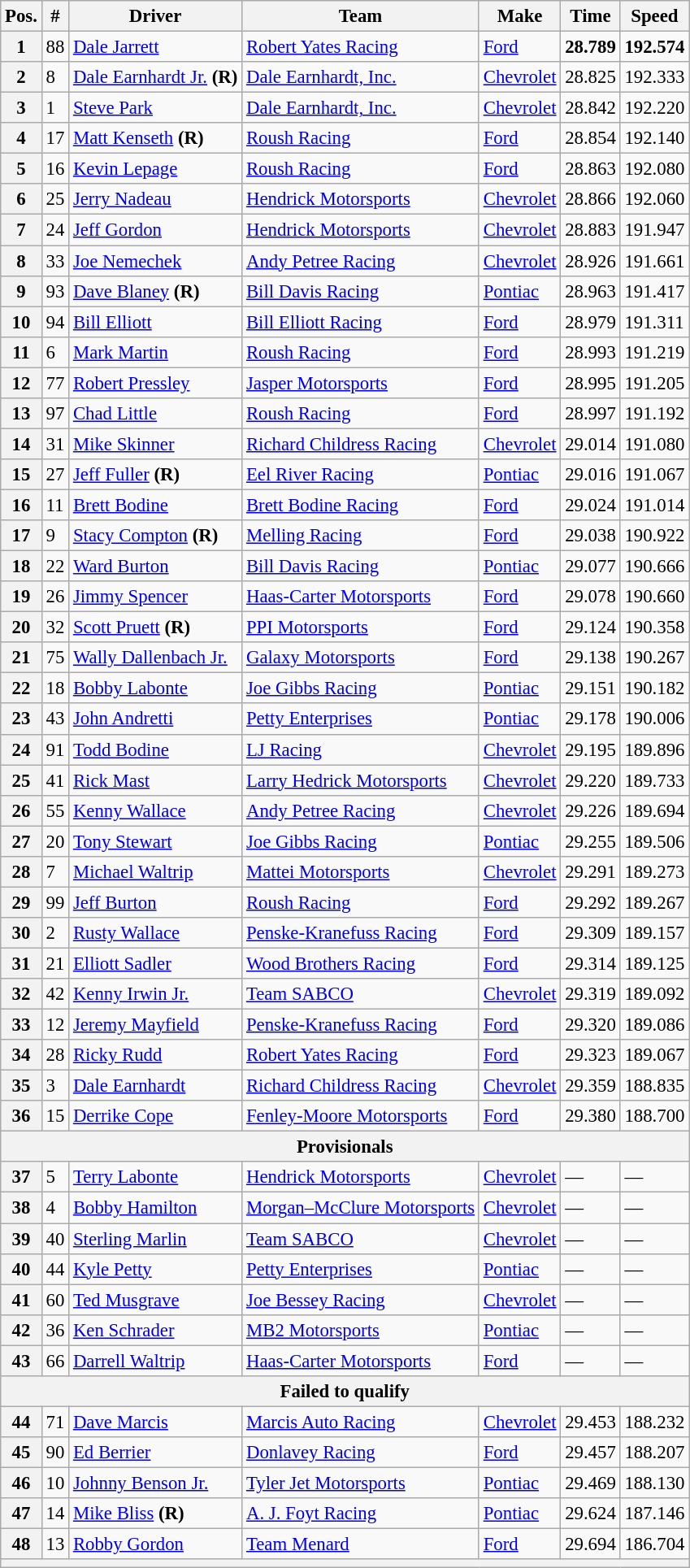<table class="wikitable" style="font-size:95%">
<tr>
<th>Pos.</th>
<th>#</th>
<th>Driver</th>
<th>Team</th>
<th>Make</th>
<th>Time</th>
<th>Speed</th>
</tr>
<tr>
<th>1</th>
<td>88</td>
<td><a href='#'>Dale Jarrett</a></td>
<td><a href='#'>Robert Yates Racing</a></td>
<td><a href='#'>Ford</a></td>
<td><strong>28.789</strong></td>
<td><strong>192.574</strong></td>
</tr>
<tr>
<th>2</th>
<td>8</td>
<td><a href='#'>Dale Earnhardt Jr.</a> <strong>(R)</strong></td>
<td><a href='#'>Dale Earnhardt, Inc.</a></td>
<td><a href='#'>Chevrolet</a></td>
<td>28.825</td>
<td>192.333</td>
</tr>
<tr>
<th>3</th>
<td>1</td>
<td><a href='#'>Steve Park</a></td>
<td><a href='#'>Dale Earnhardt, Inc.</a></td>
<td><a href='#'>Chevrolet</a></td>
<td>28.842</td>
<td>192.220</td>
</tr>
<tr>
<th>4</th>
<td>17</td>
<td><a href='#'>Matt Kenseth</a> <strong>(R)</strong></td>
<td><a href='#'>Roush Racing</a></td>
<td><a href='#'>Ford</a></td>
<td>28.854</td>
<td>192.140</td>
</tr>
<tr>
<th>5</th>
<td>16</td>
<td><a href='#'>Kevin Lepage</a></td>
<td><a href='#'>Roush Racing</a></td>
<td><a href='#'>Ford</a></td>
<td>28.863</td>
<td>192.080</td>
</tr>
<tr>
<th>6</th>
<td>25</td>
<td><a href='#'>Jerry Nadeau</a></td>
<td><a href='#'>Hendrick Motorsports</a></td>
<td><a href='#'>Chevrolet</a></td>
<td>28.866</td>
<td>192.060</td>
</tr>
<tr>
<th>7</th>
<td>24</td>
<td><a href='#'>Jeff Gordon</a></td>
<td><a href='#'>Hendrick Motorsports</a></td>
<td><a href='#'>Chevrolet</a></td>
<td>28.883</td>
<td>191.947</td>
</tr>
<tr>
<th>8</th>
<td>33</td>
<td><a href='#'>Joe Nemechek</a></td>
<td><a href='#'>Andy Petree Racing</a></td>
<td><a href='#'>Chevrolet</a></td>
<td>28.926</td>
<td>191.661</td>
</tr>
<tr>
<th>9</th>
<td>93</td>
<td><a href='#'>Dave Blaney</a> <strong>(R)</strong></td>
<td><a href='#'>Bill Davis Racing</a></td>
<td><a href='#'>Pontiac</a></td>
<td>28.963</td>
<td>191.417</td>
</tr>
<tr>
<th>10</th>
<td>94</td>
<td><a href='#'>Bill Elliott</a></td>
<td><a href='#'>Bill Elliott Racing</a></td>
<td><a href='#'>Ford</a></td>
<td>28.979</td>
<td>191.311</td>
</tr>
<tr>
<th>11</th>
<td>6</td>
<td><a href='#'>Mark Martin</a></td>
<td><a href='#'>Roush Racing</a></td>
<td><a href='#'>Ford</a></td>
<td>28.993</td>
<td>191.219</td>
</tr>
<tr>
<th>12</th>
<td>77</td>
<td><a href='#'>Robert Pressley</a></td>
<td><a href='#'>Jasper Motorsports</a></td>
<td><a href='#'>Ford</a></td>
<td>28.995</td>
<td>191.205</td>
</tr>
<tr>
<th>13</th>
<td>97</td>
<td><a href='#'>Chad Little</a></td>
<td><a href='#'>Roush Racing</a></td>
<td><a href='#'>Ford</a></td>
<td>28.997</td>
<td>191.192</td>
</tr>
<tr>
<th>14</th>
<td>31</td>
<td><a href='#'>Mike Skinner</a></td>
<td><a href='#'>Richard Childress Racing</a></td>
<td><a href='#'>Chevrolet</a></td>
<td>29.014</td>
<td>191.080</td>
</tr>
<tr>
<th>15</th>
<td>27</td>
<td><a href='#'>Jeff Fuller</a> <strong>(R)</strong></td>
<td><a href='#'>Eel River Racing</a></td>
<td><a href='#'>Pontiac</a></td>
<td>29.016</td>
<td>191.067</td>
</tr>
<tr>
<th>16</th>
<td>11</td>
<td><a href='#'>Brett Bodine</a></td>
<td><a href='#'>Brett Bodine Racing</a></td>
<td><a href='#'>Ford</a></td>
<td>29.024</td>
<td>191.014</td>
</tr>
<tr>
<th>17</th>
<td>9</td>
<td><a href='#'>Stacy Compton</a> <strong>(R)</strong></td>
<td><a href='#'>Melling Racing</a></td>
<td><a href='#'>Ford</a></td>
<td>29.038</td>
<td>190.922</td>
</tr>
<tr>
<th>18</th>
<td>22</td>
<td><a href='#'>Ward Burton</a></td>
<td><a href='#'>Bill Davis Racing</a></td>
<td><a href='#'>Pontiac</a></td>
<td>29.077</td>
<td>190.666</td>
</tr>
<tr>
<th>19</th>
<td>26</td>
<td><a href='#'>Jimmy Spencer</a></td>
<td><a href='#'>Haas-Carter Motorsports</a></td>
<td><a href='#'>Ford</a></td>
<td>29.078</td>
<td>190.660</td>
</tr>
<tr>
<th>20</th>
<td>32</td>
<td><a href='#'>Scott Pruett</a> <strong>(R)</strong></td>
<td><a href='#'>PPI Motorsports</a></td>
<td><a href='#'>Ford</a></td>
<td>29.124</td>
<td>190.358</td>
</tr>
<tr>
<th>21</th>
<td>75</td>
<td><a href='#'>Wally Dallenbach Jr.</a></td>
<td><a href='#'>Galaxy Motorsports</a></td>
<td><a href='#'>Ford</a></td>
<td>29.138</td>
<td>190.267</td>
</tr>
<tr>
<th>22</th>
<td>18</td>
<td><a href='#'>Bobby Labonte</a></td>
<td><a href='#'>Joe Gibbs Racing</a></td>
<td><a href='#'>Pontiac</a></td>
<td>29.151</td>
<td>190.182</td>
</tr>
<tr>
<th>23</th>
<td>43</td>
<td><a href='#'>John Andretti</a></td>
<td><a href='#'>Petty Enterprises</a></td>
<td><a href='#'>Pontiac</a></td>
<td>29.178</td>
<td>190.006</td>
</tr>
<tr>
<th>24</th>
<td>91</td>
<td><a href='#'>Todd Bodine</a></td>
<td><a href='#'>LJ Racing</a></td>
<td><a href='#'>Chevrolet</a></td>
<td>29.195</td>
<td>189.896</td>
</tr>
<tr>
<th>25</th>
<td>41</td>
<td><a href='#'>Rick Mast</a></td>
<td><a href='#'>Larry Hedrick Motorsports</a></td>
<td><a href='#'>Chevrolet</a></td>
<td>29.220</td>
<td>189.733</td>
</tr>
<tr>
<th>26</th>
<td>55</td>
<td><a href='#'>Kenny Wallace</a></td>
<td><a href='#'>Andy Petree Racing</a></td>
<td><a href='#'>Chevrolet</a></td>
<td>29.226</td>
<td>189.694</td>
</tr>
<tr>
<th>27</th>
<td>20</td>
<td><a href='#'>Tony Stewart</a></td>
<td><a href='#'>Joe Gibbs Racing</a></td>
<td><a href='#'>Pontiac</a></td>
<td>29.255</td>
<td>189.506</td>
</tr>
<tr>
<th>28</th>
<td>7</td>
<td><a href='#'>Michael Waltrip</a></td>
<td><a href='#'>Mattei Motorsports</a></td>
<td><a href='#'>Chevrolet</a></td>
<td>29.291</td>
<td>189.273</td>
</tr>
<tr>
<th>29</th>
<td>99</td>
<td><a href='#'>Jeff Burton</a></td>
<td><a href='#'>Roush Racing</a></td>
<td><a href='#'>Ford</a></td>
<td>29.292</td>
<td>189.267</td>
</tr>
<tr>
<th>30</th>
<td>2</td>
<td><a href='#'>Rusty Wallace</a></td>
<td><a href='#'>Penske-Kranefuss Racing</a></td>
<td><a href='#'>Ford</a></td>
<td>29.309</td>
<td>189.157</td>
</tr>
<tr>
<th>31</th>
<td>21</td>
<td><a href='#'>Elliott Sadler</a></td>
<td><a href='#'>Wood Brothers Racing</a></td>
<td><a href='#'>Ford</a></td>
<td>29.314</td>
<td>189.125</td>
</tr>
<tr>
<th>32</th>
<td>42</td>
<td><a href='#'>Kenny Irwin Jr.</a></td>
<td><a href='#'>Team SABCO</a></td>
<td><a href='#'>Chevrolet</a></td>
<td>29.319</td>
<td>189.092</td>
</tr>
<tr>
<th>33</th>
<td>12</td>
<td><a href='#'>Jeremy Mayfield</a></td>
<td><a href='#'>Penske-Kranefuss Racing</a></td>
<td><a href='#'>Ford</a></td>
<td>29.320</td>
<td>189.086</td>
</tr>
<tr>
<th>34</th>
<td>28</td>
<td><a href='#'>Ricky Rudd</a></td>
<td><a href='#'>Robert Yates Racing</a></td>
<td><a href='#'>Ford</a></td>
<td>29.323</td>
<td>189.067</td>
</tr>
<tr>
<th>35</th>
<td>3</td>
<td><a href='#'>Dale Earnhardt</a></td>
<td><a href='#'>Richard Childress Racing</a></td>
<td><a href='#'>Chevrolet</a></td>
<td>29.359</td>
<td>188.835</td>
</tr>
<tr>
<th>36</th>
<td>15</td>
<td><a href='#'>Derrike Cope</a></td>
<td><a href='#'>Fenley-Moore Motorsports</a></td>
<td><a href='#'>Ford</a></td>
<td>29.380</td>
<td>188.700</td>
</tr>
<tr>
<th colspan="7">Provisionals</th>
</tr>
<tr>
<th>37</th>
<td>5</td>
<td><a href='#'>Terry Labonte</a></td>
<td><a href='#'>Hendrick Motorsports</a></td>
<td><a href='#'>Chevrolet</a></td>
<td>—</td>
<td>—</td>
</tr>
<tr>
<th>38</th>
<td>4</td>
<td><a href='#'>Bobby Hamilton</a></td>
<td><a href='#'>Morgan–McClure Motorsports</a></td>
<td><a href='#'>Chevrolet</a></td>
<td>—</td>
<td>—</td>
</tr>
<tr>
<th>39</th>
<td>40</td>
<td><a href='#'>Sterling Marlin</a></td>
<td><a href='#'>Team SABCO</a></td>
<td><a href='#'>Chevrolet</a></td>
<td>—</td>
<td>—</td>
</tr>
<tr>
<th>40</th>
<td>44</td>
<td><a href='#'>Kyle Petty</a></td>
<td><a href='#'>Petty Enterprises</a></td>
<td><a href='#'>Pontiac</a></td>
<td>—</td>
<td>—</td>
</tr>
<tr>
<th>41</th>
<td>60</td>
<td><a href='#'>Ted Musgrave</a></td>
<td><a href='#'>Joe Bessey Racing</a></td>
<td><a href='#'>Chevrolet</a></td>
<td>—</td>
<td>—</td>
</tr>
<tr>
<th>42</th>
<td>36</td>
<td><a href='#'>Ken Schrader</a></td>
<td><a href='#'>MB2 Motorsports</a></td>
<td><a href='#'>Pontiac</a></td>
<td>—</td>
<td>—</td>
</tr>
<tr>
<th>43</th>
<td>66</td>
<td><a href='#'>Darrell Waltrip</a></td>
<td><a href='#'>Haas-Carter Motorsports</a></td>
<td><a href='#'>Ford</a></td>
<td>—</td>
<td>—</td>
</tr>
<tr>
<th colspan="7">Failed to qualify</th>
</tr>
<tr>
<th>44</th>
<td>71</td>
<td><a href='#'>Dave Marcis</a></td>
<td><a href='#'>Marcis Auto Racing</a></td>
<td><a href='#'>Chevrolet</a></td>
<td>29.453</td>
<td>188.232</td>
</tr>
<tr>
<th>45</th>
<td>90</td>
<td><a href='#'>Ed Berrier</a></td>
<td><a href='#'>Donlavey Racing</a></td>
<td><a href='#'>Ford</a></td>
<td>29.457</td>
<td>188.207</td>
</tr>
<tr>
<th>46</th>
<td>10</td>
<td><a href='#'>Johnny Benson Jr.</a></td>
<td><a href='#'>Tyler Jet Motorsports</a></td>
<td><a href='#'>Pontiac</a></td>
<td>29.469</td>
<td>188.130</td>
</tr>
<tr>
<th>47</th>
<td>14</td>
<td><a href='#'>Mike Bliss</a> <strong>(R)</strong></td>
<td><a href='#'>A. J. Foyt Racing</a></td>
<td><a href='#'>Pontiac</a></td>
<td>29.624</td>
<td>187.146</td>
</tr>
<tr>
<th>48</th>
<td>13</td>
<td><a href='#'>Robby Gordon</a></td>
<td><a href='#'>Team Menard</a></td>
<td><a href='#'>Ford</a></td>
<td>29.694</td>
<td>186.704</td>
</tr>
<tr>
<th colspan="7"></th>
</tr>
</table>
